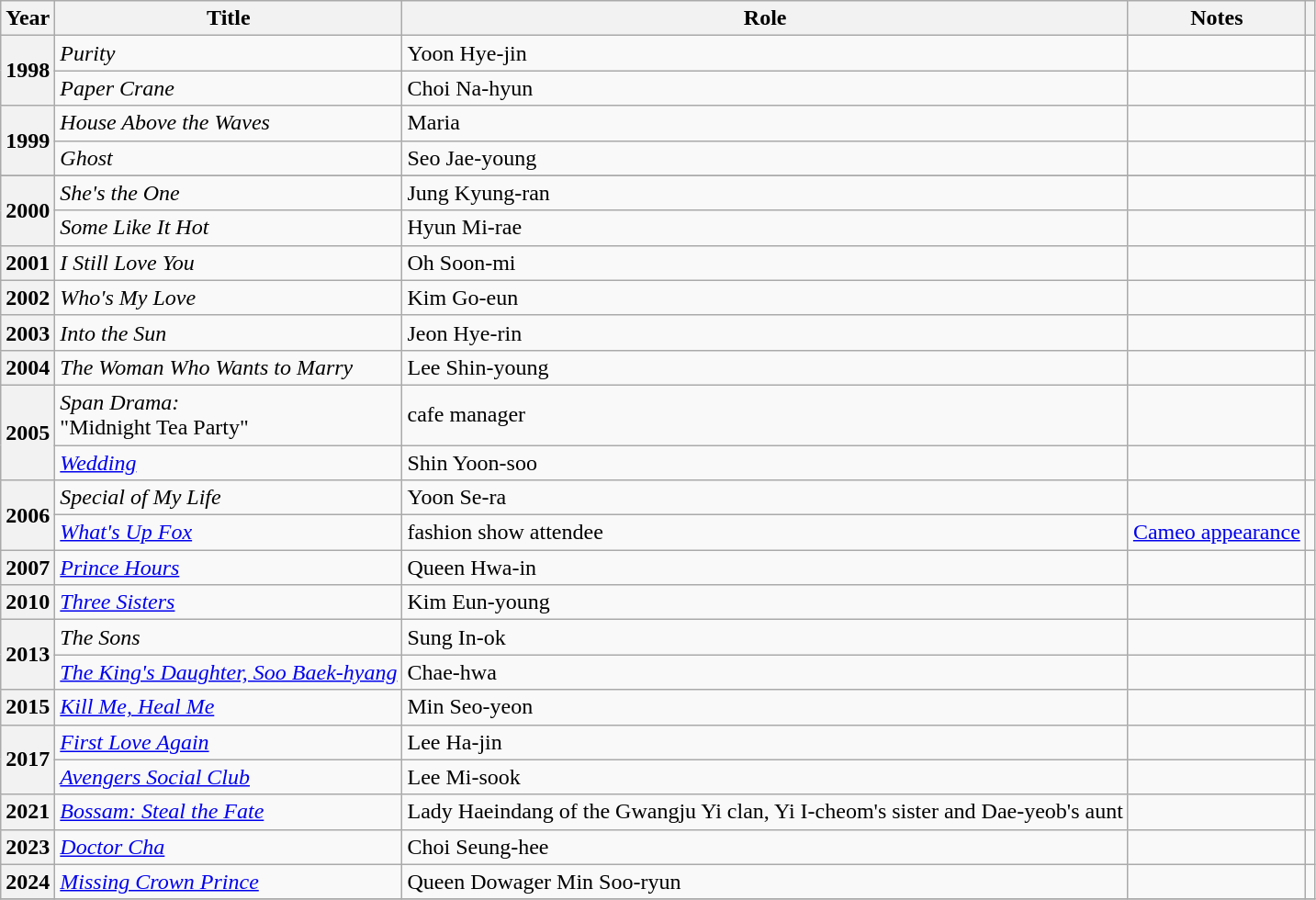<table class="wikitable plainrowheaders sortable">
<tr>
<th scope="col">Year</th>
<th scope="col">Title</th>
<th scope="col">Role</th>
<th scope="col">Notes</th>
<th scope="col" class="unsortable"></th>
</tr>
<tr>
<th scope="row" rowspan="2">1998</th>
<td><em>Purity</em></td>
<td>Yoon Hye-jin</td>
<td></td>
<td style="text-align:center"></td>
</tr>
<tr>
<td><em>Paper Crane</em></td>
<td>Choi Na-hyun</td>
<td></td>
<td style="text-align:center"></td>
</tr>
<tr>
<th scope="row" rowspan="2">1999</th>
<td><em>House Above the Waves</em></td>
<td>Maria</td>
<td></td>
<td style="text-align:center"></td>
</tr>
<tr>
<td><em>Ghost</em></td>
<td>Seo Jae-young</td>
<td></td>
<td style="text-align:center"></td>
</tr>
<tr>
</tr>
<tr>
<th scope="row" rowspan="2">2000</th>
<td><em>She's the One</em></td>
<td>Jung Kyung-ran</td>
<td></td>
<td style="text-align:center"></td>
</tr>
<tr>
<td><em>Some Like It Hot</em></td>
<td>Hyun Mi-rae</td>
<td></td>
<td style="text-align:center"></td>
</tr>
<tr>
<th scope="row">2001</th>
<td><em>I Still Love You</em></td>
<td>Oh Soon-mi</td>
<td></td>
<td style="text-align:center"></td>
</tr>
<tr>
<th scope="row">2002</th>
<td><em>Who's My Love</em></td>
<td>Kim Go-eun</td>
<td></td>
<td style="text-align:center"></td>
</tr>
<tr>
<th scope="row">2003</th>
<td><em>Into the Sun</em></td>
<td>Jeon Hye-rin</td>
<td></td>
<td style="text-align:center"></td>
</tr>
<tr>
<th scope="row">2004</th>
<td><em>The Woman Who Wants to Marry</em></td>
<td>Lee Shin-young</td>
<td></td>
<td style="text-align:center"></td>
</tr>
<tr>
<th scope="row" rowspan="2">2005</th>
<td><em>Span Drama:</em><br>"Midnight Tea Party"</td>
<td>cafe manager</td>
<td></td>
<td style="text-align:center"></td>
</tr>
<tr>
<td><em><a href='#'>Wedding</a></em></td>
<td>Shin Yoon-soo</td>
<td></td>
<td style="text-align:center"></td>
</tr>
<tr>
<th scope="row" rowspan="2">2006</th>
<td><em>Special of My Life</em></td>
<td>Yoon Se-ra</td>
<td></td>
<td style="text-align:center"></td>
</tr>
<tr>
<td><em><a href='#'>What's Up Fox</a></em></td>
<td>fashion show attendee</td>
<td><a href='#'>Cameo appearance</a></td>
<td style="text-align:center"></td>
</tr>
<tr>
<th scope="row">2007</th>
<td><em><a href='#'>Prince Hours</a></em></td>
<td>Queen Hwa-in</td>
<td></td>
<td style="text-align:center"></td>
</tr>
<tr>
<th scope="row">2010</th>
<td><em><a href='#'>Three Sisters</a></em></td>
<td>Kim Eun-young</td>
<td></td>
<td style="text-align:center"></td>
</tr>
<tr>
<th scope="row" rowspan="2">2013</th>
<td><em>The Sons</em></td>
<td>Sung In-ok</td>
<td></td>
<td style="text-align:center"></td>
</tr>
<tr>
<td><em><a href='#'>The King's Daughter, Soo Baek-hyang</a></em></td>
<td>Chae-hwa</td>
<td></td>
<td style="text-align:center"></td>
</tr>
<tr>
<th scope="row">2015</th>
<td><em><a href='#'>Kill Me, Heal Me</a></em></td>
<td>Min Seo-yeon</td>
<td></td>
<td style="text-align:center"></td>
</tr>
<tr>
<th scope="row" rowspan="2">2017</th>
<td><em><a href='#'>First Love Again</a></em></td>
<td>Lee Ha-jin</td>
<td></td>
<td style="text-align:center"></td>
</tr>
<tr>
<td><em><a href='#'>Avengers Social Club</a></em></td>
<td>Lee Mi-sook</td>
<td></td>
<td style="text-align:center"></td>
</tr>
<tr>
<th scope="row">2021</th>
<td><em><a href='#'>Bossam: Steal the Fate</a></em></td>
<td>Lady Haeindang of the Gwangju Yi clan, Yi I-cheom's sister and Dae-yeob's aunt</td>
<td></td>
<td style="text-align:center"></td>
</tr>
<tr>
<th scope="row">2023</th>
<td><em><a href='#'>Doctor Cha</a></em></td>
<td>Choi Seung-hee</td>
<td></td>
<td style="text-align:center"></td>
</tr>
<tr>
<th scope="row">2024</th>
<td><em><a href='#'>Missing Crown Prince</a></em></td>
<td>Queen Dowager Min Soo-ryun</td>
<td></td>
<td style="text-align:center"></td>
</tr>
<tr>
</tr>
</table>
